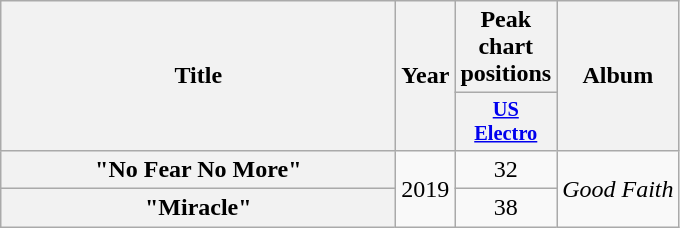<table class="wikitable plainrowheaders" style="text-align:center;">
<tr>
<th scope="col" rowspan="2" style="width:16em">Title</th>
<th scope="col" rowspan="2">Year</th>
<th scope="col" colspan="1">Peak chart positions</th>
<th scope="col" rowspan="2">Album</th>
</tr>
<tr>
<th scope="col" style="width:3em;font-size:85%;"><a href='#'>US<br>Electro</a><br></th>
</tr>
<tr>
<th scope="row">"No Fear No More"</th>
<td rowspan="2">2019</td>
<td>32</td>
<td rowspan="2"><em>Good Faith</em></td>
</tr>
<tr>
<th scope="row">"Miracle"</th>
<td>38</td>
</tr>
</table>
